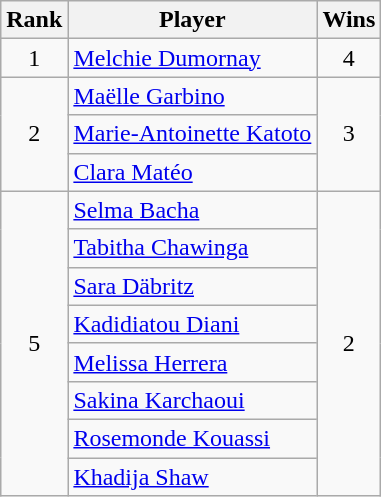<table class="wikitable">
<tr>
<th>Rank</th>
<th>Player</th>
<th>Wins</th>
</tr>
<tr>
<td align=center>1</td>
<td> <a href='#'>Melchie Dumornay</a></td>
<td style="text-align:center;">4</td>
</tr>
<tr>
<td align=center rowspan=3>2</td>
<td> <a href='#'>Maëlle Garbino</a></td>
<td style="text-align:center;" rowspan=3>3</td>
</tr>
<tr>
<td> <a href='#'>Marie-Antoinette Katoto</a></td>
</tr>
<tr>
<td> <a href='#'>Clara Matéo</a></td>
</tr>
<tr>
<td align=center rowspan=8>5</td>
<td> <a href='#'>Selma Bacha</a></td>
<td style="text-align:center;" rowspan=8>2</td>
</tr>
<tr>
<td> <a href='#'>Tabitha Chawinga</a></td>
</tr>
<tr>
<td> <a href='#'>Sara Däbritz</a></td>
</tr>
<tr>
<td> <a href='#'>Kadidiatou Diani</a></td>
</tr>
<tr>
<td> <a href='#'>Melissa Herrera</a></td>
</tr>
<tr>
<td> <a href='#'>Sakina Karchaoui</a></td>
</tr>
<tr>
<td> <a href='#'>Rosemonde Kouassi</a></td>
</tr>
<tr>
<td> <a href='#'>Khadija Shaw</a></td>
</tr>
</table>
